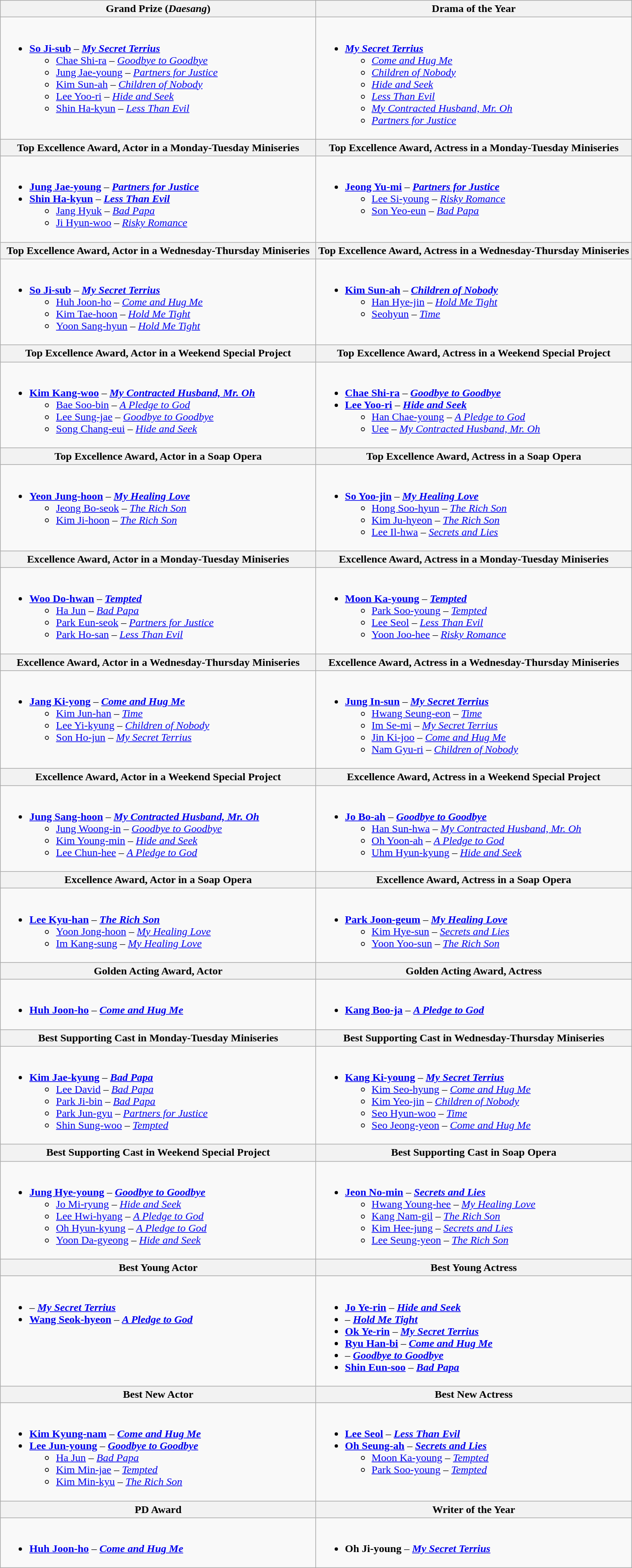<table class="wikitable"|->
<tr>
<th width="50%">Grand Prize (<em>Daesang</em>)</th>
<th width="50%">Drama of the Year</th>
</tr>
<tr>
<td valign="top"><br><ul><li><strong><a href='#'>So Ji-sub</a></strong> – <strong><em><a href='#'>My Secret Terrius</a></em></strong><ul><li><a href='#'>Chae Shi-ra</a> – <em><a href='#'>Goodbye to Goodbye</a></em></li><li><a href='#'>Jung Jae-young</a> – <em><a href='#'>Partners for Justice</a></em></li><li><a href='#'>Kim Sun-ah</a> – <em><a href='#'>Children of Nobody</a></em></li><li><a href='#'>Lee Yoo-ri</a> – <em><a href='#'>Hide and Seek</a></em></li><li><a href='#'>Shin Ha-kyun</a> – <em><a href='#'>Less Than Evil</a></em></li></ul></li></ul></td>
<td valign="top"><br><ul><li><strong><em><a href='#'>My Secret Terrius</a></em></strong><ul><li><em><a href='#'>Come and Hug Me</a></em></li><li><em><a href='#'>Children of Nobody</a></em></li><li><em><a href='#'>Hide and Seek</a></em></li><li><em><a href='#'>Less Than Evil</a></em></li><li><em><a href='#'>My Contracted Husband, Mr. Oh</a></em></li><li><em><a href='#'>Partners for Justice</a></em></li></ul></li></ul></td>
</tr>
<tr>
<th>Top Excellence Award, Actor in a Monday-Tuesday Miniseries</th>
<th>Top Excellence Award, Actress in a Monday-Tuesday Miniseries</th>
</tr>
<tr>
<td valign="top"><br><ul><li><strong><a href='#'>Jung Jae-young</a></strong> – <strong><em><a href='#'>Partners for Justice</a></em></strong></li><li><strong><a href='#'>Shin Ha-kyun</a></strong> – <strong><em><a href='#'>Less Than Evil</a></em></strong><ul><li><a href='#'>Jang Hyuk</a> – <em><a href='#'>Bad Papa</a></em></li><li><a href='#'>Ji Hyun-woo</a> – <em><a href='#'>Risky Romance</a></em></li></ul></li></ul></td>
<td valign="top"><br><ul><li><strong><a href='#'>Jeong Yu-mi</a></strong> – <strong><em><a href='#'>Partners for Justice</a></em></strong><ul><li><a href='#'>Lee Si-young</a> – <em><a href='#'>Risky Romance</a></em></li><li><a href='#'>Son Yeo-eun</a> – <em><a href='#'>Bad Papa</a></em></li></ul></li></ul></td>
</tr>
<tr>
<th>Top Excellence Award, Actor in a Wednesday-Thursday Miniseries</th>
<th>Top Excellence Award, Actress in a Wednesday-Thursday Miniseries</th>
</tr>
<tr>
<td valign="top"><br><ul><li><strong><a href='#'>So Ji-sub</a></strong> – <strong><em><a href='#'>My Secret Terrius</a></em></strong><ul><li><a href='#'>Huh Joon-ho</a> – <em><a href='#'>Come and Hug Me</a></em></li><li><a href='#'>Kim Tae-hoon</a> – <em><a href='#'>Hold Me Tight</a></em></li><li><a href='#'>Yoon Sang-hyun</a> – <em><a href='#'>Hold Me Tight</a></em></li></ul></li></ul></td>
<td valign="top"><br><ul><li><strong><a href='#'>Kim Sun-ah</a></strong> – <strong><em><a href='#'>Children of Nobody</a></em></strong><ul><li><a href='#'>Han Hye-jin</a> – <em><a href='#'>Hold Me Tight</a></em></li><li><a href='#'>Seohyun</a> – <em><a href='#'>Time</a></em></li></ul></li></ul></td>
</tr>
<tr>
<th>Top Excellence Award, Actor in a Weekend Special Project</th>
<th>Top Excellence Award, Actress in a Weekend Special Project</th>
</tr>
<tr>
<td valign="top"><br><ul><li><strong><a href='#'>Kim Kang-woo</a></strong> – <strong><em><a href='#'>My Contracted Husband, Mr. Oh</a></em></strong><ul><li><a href='#'>Bae Soo-bin</a> – <em><a href='#'>A Pledge to God</a></em></li><li><a href='#'>Lee Sung-jae</a> – <em><a href='#'>Goodbye to Goodbye</a></em></li><li><a href='#'>Song Chang-eui</a> – <em><a href='#'>Hide and Seek</a></em></li></ul></li></ul></td>
<td valign="top"><br><ul><li><strong><a href='#'>Chae Shi-ra</a></strong> – <strong><em><a href='#'>Goodbye to Goodbye</a></em></strong></li><li><strong><a href='#'>Lee Yoo-ri</a></strong> – <strong><em><a href='#'>Hide and Seek</a></em></strong><ul><li><a href='#'>Han Chae-young</a> – <em><a href='#'>A Pledge to God</a></em></li><li><a href='#'>Uee</a> – <em><a href='#'>My Contracted Husband, Mr. Oh</a></em></li></ul></li></ul></td>
</tr>
<tr>
<th>Top Excellence Award, Actor in a Soap Opera</th>
<th>Top Excellence Award, Actress in a Soap Opera</th>
</tr>
<tr>
<td valign="top"><br><ul><li><strong><a href='#'>Yeon Jung-hoon</a></strong> – <strong><em><a href='#'>My Healing Love</a></em></strong><ul><li><a href='#'>Jeong Bo-seok</a> – <em><a href='#'>The Rich Son</a></em></li><li><a href='#'>Kim Ji-hoon</a> – <em><a href='#'>The Rich Son</a></em></li></ul></li></ul></td>
<td valign="top"><br><ul><li><strong><a href='#'>So Yoo-jin</a></strong> – <strong><em><a href='#'>My Healing Love</a></em></strong><ul><li><a href='#'>Hong Soo-hyun</a> – <em><a href='#'>The Rich Son</a></em></li><li><a href='#'>Kim Ju-hyeon</a> – <em><a href='#'>The Rich Son</a></em></li><li><a href='#'>Lee Il-hwa</a> – <em><a href='#'>Secrets and Lies</a></em></li></ul></li></ul></td>
</tr>
<tr>
<th>Excellence Award, Actor in a Monday-Tuesday Miniseries</th>
<th>Excellence Award, Actress in a Monday-Tuesday Miniseries</th>
</tr>
<tr>
<td valign="top"><br><ul><li><strong><a href='#'>Woo Do-hwan</a></strong> – <strong><em><a href='#'>Tempted</a></em></strong><ul><li><a href='#'>Ha Jun</a> – <em><a href='#'>Bad Papa</a></em></li><li><a href='#'>Park Eun-seok</a> – <em><a href='#'>Partners for Justice</a></em></li><li><a href='#'>Park Ho-san</a> – <em><a href='#'>Less Than Evil</a></em></li></ul></li></ul></td>
<td valign="top"><br><ul><li><strong><a href='#'>Moon Ka-young</a></strong> – <strong><em><a href='#'>Tempted</a></em></strong><ul><li><a href='#'>Park Soo-young</a> – <em><a href='#'>Tempted</a></em></li><li><a href='#'>Lee Seol</a> – <em><a href='#'>Less Than Evil</a></em></li><li><a href='#'>Yoon Joo-hee</a> – <em><a href='#'>Risky Romance</a></em></li></ul></li></ul></td>
</tr>
<tr>
<th>Excellence Award, Actor in a Wednesday-Thursday Miniseries</th>
<th>Excellence Award, Actress in a Wednesday-Thursday Miniseries</th>
</tr>
<tr>
<td valign="top"><br><ul><li><strong><a href='#'>Jang Ki-yong</a></strong> – <strong><em><a href='#'>Come and Hug Me</a></em></strong><ul><li><a href='#'>Kim Jun-han</a> – <em><a href='#'>Time</a></em></li><li><a href='#'>Lee Yi-kyung</a> – <em><a href='#'>Children of Nobody</a></em></li><li><a href='#'>Son Ho-jun</a> – <em><a href='#'>My Secret Terrius</a></em></li></ul></li></ul></td>
<td valign="top"><br><ul><li><strong><a href='#'>Jung In-sun</a></strong> – <strong><em><a href='#'>My Secret Terrius</a></em></strong><ul><li><a href='#'>Hwang Seung-eon</a> – <em><a href='#'>Time</a></em></li><li><a href='#'>Im Se-mi</a> – <em><a href='#'>My Secret Terrius</a></em></li><li><a href='#'>Jin Ki-joo</a> – <em><a href='#'>Come and Hug Me</a></em></li><li><a href='#'>Nam Gyu-ri</a> – <em><a href='#'>Children of Nobody</a></em></li></ul></li></ul></td>
</tr>
<tr>
<th>Excellence Award, Actor in a Weekend Special Project</th>
<th>Excellence Award, Actress in a Weekend Special Project</th>
</tr>
<tr>
<td valign="top"><br><ul><li><strong><a href='#'>Jung Sang-hoon</a></strong> – <strong><em><a href='#'>My Contracted Husband, Mr. Oh</a></em></strong><ul><li><a href='#'>Jung Woong-in</a> – <em><a href='#'>Goodbye to Goodbye</a></em></li><li><a href='#'>Kim Young-min</a> – <em><a href='#'>Hide and Seek</a></em></li><li><a href='#'>Lee Chun-hee</a> – <em><a href='#'>A Pledge to God</a></em></li></ul></li></ul></td>
<td valign="top"><br><ul><li><strong><a href='#'>Jo Bo-ah</a></strong> – <strong><em><a href='#'>Goodbye to Goodbye</a></em></strong><ul><li><a href='#'>Han Sun-hwa</a> – <em><a href='#'>My Contracted Husband, Mr. Oh</a></em></li><li><a href='#'>Oh Yoon-ah</a> – <em><a href='#'>A Pledge to God</a></em></li><li><a href='#'>Uhm Hyun-kyung</a> – <em><a href='#'>Hide and Seek</a></em></li></ul></li></ul></td>
</tr>
<tr>
<th>Excellence Award, Actor in a Soap Opera</th>
<th>Excellence Award, Actress in a Soap Opera</th>
</tr>
<tr>
<td valign="top"><br><ul><li><strong><a href='#'>Lee Kyu-han</a></strong> – <strong><em><a href='#'>The Rich Son</a></em></strong><ul><li><a href='#'>Yoon Jong-hoon</a> – <em><a href='#'>My Healing Love</a></em></li><li><a href='#'>Im Kang-sung</a> – <em><a href='#'>My Healing Love</a></em></li></ul></li></ul></td>
<td valign="top"><br><ul><li><strong><a href='#'>Park Joon-geum</a></strong> – <strong><em><a href='#'>My Healing Love</a></em></strong><ul><li><a href='#'>Kim Hye-sun</a> – <em><a href='#'>Secrets and Lies</a></em></li><li><a href='#'>Yoon Yoo-sun</a> – <em><a href='#'>The Rich Son</a></em></li></ul></li></ul></td>
</tr>
<tr>
<th>Golden Acting Award, Actor</th>
<th>Golden Acting Award, Actress</th>
</tr>
<tr>
<td valign="top"><br><ul><li><strong><a href='#'>Huh Joon-ho</a></strong> – <strong><em><a href='#'>Come and Hug Me</a></em></strong></li></ul></td>
<td valign="top"><br><ul><li><strong><a href='#'>Kang Boo-ja</a></strong> – <strong><em><a href='#'>A Pledge to God</a></em></strong></li></ul></td>
</tr>
<tr>
<th>Best Supporting Cast in Monday-Tuesday Miniseries</th>
<th>Best Supporting Cast in Wednesday-Thursday Miniseries</th>
</tr>
<tr>
<td valign="top"><br><ul><li><strong><a href='#'>Kim Jae-kyung</a></strong> – <strong><em><a href='#'>Bad Papa</a></em></strong><ul><li><a href='#'>Lee David</a> – <em><a href='#'>Bad Papa</a></em></li><li><a href='#'>Park Ji-bin</a> – <em><a href='#'>Bad Papa</a></em></li><li><a href='#'>Park Jun-gyu</a> – <em><a href='#'>Partners for Justice</a></em></li><li><a href='#'>Shin Sung-woo</a> – <em><a href='#'>Tempted</a></em></li></ul></li></ul></td>
<td valign="top"><br><ul><li><strong><a href='#'>Kang Ki-young</a></strong> – <strong><em><a href='#'>My Secret Terrius</a></em></strong><ul><li><a href='#'>Kim Seo-hyung</a> – <em><a href='#'>Come and Hug Me</a></em></li><li><a href='#'>Kim Yeo-jin</a> – <em><a href='#'>Children of Nobody</a></em></li><li><a href='#'>Seo Hyun-woo</a> – <em><a href='#'>Time</a></em></li><li><a href='#'>Seo Jeong-yeon</a> – <em><a href='#'>Come and Hug Me</a></em></li></ul></li></ul></td>
</tr>
<tr>
<th>Best Supporting Cast in Weekend Special Project</th>
<th>Best Supporting Cast in Soap Opera</th>
</tr>
<tr>
<td valign="top"><br><ul><li><strong><a href='#'>Jung Hye-young</a></strong> – <strong><em><a href='#'>Goodbye to Goodbye</a></em></strong><ul><li><a href='#'>Jo Mi-ryung</a> – <em><a href='#'>Hide and Seek</a></em></li><li><a href='#'>Lee Hwi-hyang</a> – <em><a href='#'>A Pledge to God</a></em></li><li><a href='#'>Oh Hyun-kyung</a> – <em><a href='#'>A Pledge to God</a></em></li><li><a href='#'>Yoon Da-gyeong</a> – <em><a href='#'>Hide and Seek</a></em></li></ul></li></ul></td>
<td valign="top"><br><ul><li><strong><a href='#'>Jeon No-min</a></strong> – <strong><em><a href='#'>Secrets and Lies</a></em></strong><ul><li><a href='#'>Hwang Young-hee</a> – <em><a href='#'>My Healing Love</a></em></li><li><a href='#'>Kang Nam-gil</a> – <em><a href='#'>The Rich Son</a></em></li><li><a href='#'>Kim Hee-jung</a> – <em><a href='#'>Secrets and Lies</a></em></li><li><a href='#'>Lee Seung-yeon</a> – <em><a href='#'>The Rich Son</a></em></li></ul></li></ul></td>
</tr>
<tr>
<th>Best Young Actor</th>
<th>Best Young Actress</th>
</tr>
<tr>
<td valign="top"><br><ul><li><strong></strong> – <strong><em><a href='#'>My Secret Terrius</a></em></strong></li><li><strong><a href='#'>Wang Seok-hyeon</a></strong> – <strong><em><a href='#'>A Pledge to God</a></em></strong></li></ul></td>
<td valign="top"><br><ul><li><strong><a href='#'>Jo Ye-rin</a></strong> – <strong><em><a href='#'>Hide and Seek</a></em></strong></li><li><strong></strong> – <strong><em><a href='#'>Hold Me Tight</a></em></strong></li><li><strong><a href='#'>Ok Ye-rin</a></strong> – <strong><em><a href='#'>My Secret Terrius</a></em></strong></li><li><strong><a href='#'>Ryu Han-bi</a></strong> – <strong><em><a href='#'>Come and Hug Me</a></em></strong></li><li><strong></strong> – <strong><em><a href='#'>Goodbye to Goodbye</a></em></strong></li><li><strong><a href='#'>Shin Eun-soo</a></strong> – <strong><em><a href='#'>Bad Papa</a></em></strong></li></ul></td>
</tr>
<tr>
<th>Best New Actor</th>
<th>Best New Actress</th>
</tr>
<tr>
<td valign="top"><br><ul><li><strong><a href='#'>Kim Kyung-nam</a></strong> – <strong><em><a href='#'>Come and Hug Me</a></em></strong></li><li><strong><a href='#'>Lee Jun-young</a></strong> – <strong><em><a href='#'>Goodbye to Goodbye</a></em></strong><ul><li><a href='#'>Ha Jun</a> – <em><a href='#'>Bad Papa</a></em></li><li><a href='#'>Kim Min-jae</a> – <em><a href='#'>Tempted</a></em></li><li><a href='#'>Kim Min-kyu</a> – <em><a href='#'>The Rich Son</a></em></li></ul></li></ul></td>
<td valign="top"><br><ul><li><strong><a href='#'>Lee Seol</a></strong> – <strong><em><a href='#'>Less Than Evil</a></em></strong></li><li><strong><a href='#'>Oh Seung-ah</a></strong> – <strong><em><a href='#'>Secrets and Lies</a></em></strong><ul><li><a href='#'>Moon Ka-young</a> – <em><a href='#'>Tempted</a></em></li><li><a href='#'>Park Soo-young</a> – <em><a href='#'>Tempted</a></em></li></ul></li></ul></td>
</tr>
<tr>
<th>PD Award</th>
<th>Writer of the Year</th>
</tr>
<tr>
<td valign="top"><br><ul><li><strong><a href='#'>Huh Joon-ho</a></strong> – <strong><em><a href='#'>Come and Hug Me</a></em></strong></li></ul></td>
<td valign="top"><br><ul><li><strong>Oh Ji-young</strong> – <strong><em><a href='#'>My Secret Terrius</a></em></strong></li></ul></td>
</tr>
</table>
